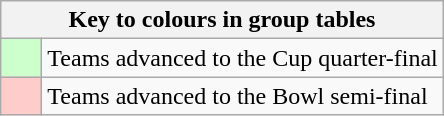<table class="wikitable" style="text-align: center;">
<tr>
<th colspan=2>Key to colours in group tables</th>
</tr>
<tr>
<td style="background:#ccffcc; width:20px;"></td>
<td align=left>Teams advanced to the Cup quarter-final</td>
</tr>
<tr>
<td style="background:#fcc; width:20px;"></td>
<td align=left>Teams advanced to the Bowl semi-final</td>
</tr>
</table>
